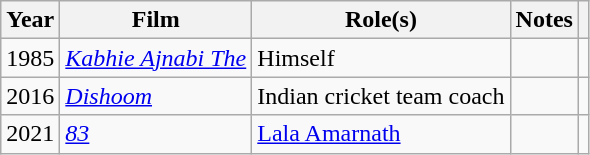<table class="wikitable plainrowheaders" style="margin-right: 0;">
<tr>
<th scope="col">Year</th>
<th scope="col">Film</th>
<th>Role(s)</th>
<th scope="col" class="unsortable">Notes</th>
<th scope="col" class="unsortable"></th>
</tr>
<tr>
<td>1985</td>
<td><em><a href='#'>Kabhie Ajnabi The</a></em></td>
<td>Himself</td>
<td></td>
<td></td>
</tr>
<tr>
<td>2016</td>
<td><em><a href='#'>Dishoom</a></em></td>
<td>Indian cricket team coach</td>
<td></td>
<td></td>
</tr>
<tr>
<td>2021</td>
<td><em><a href='#'>83</a></em></td>
<td><a href='#'>Lala Amarnath</a></td>
<td></td>
<td></td>
</tr>
</table>
